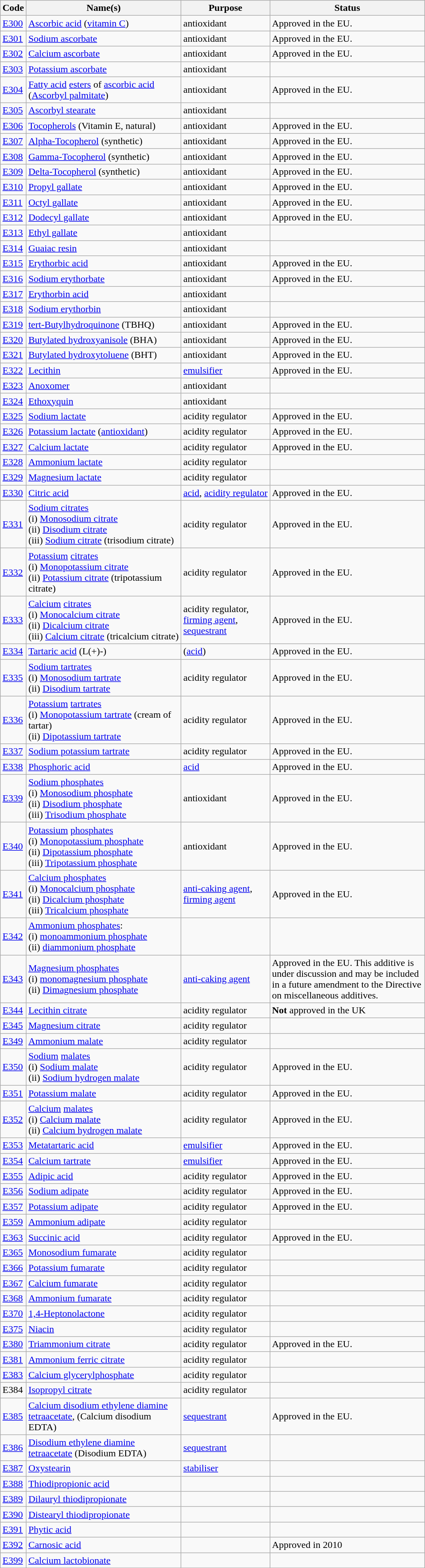<table class="wikitable sortable">
<tr>
<th>Code</th>
<th width=250>Name(s)</th>
<th>Purpose</th>
<th width=250>Status</th>
</tr>
<tr>
<td><a href='#'>E300</a></td>
<td><a href='#'>Ascorbic acid</a> (<a href='#'>vitamin C</a>)</td>
<td>antioxidant</td>
<td>Approved in the EU.</td>
</tr>
<tr>
<td><a href='#'>E301</a></td>
<td><a href='#'>Sodium ascorbate</a></td>
<td>antioxidant</td>
<td>Approved in the EU.</td>
</tr>
<tr>
<td><a href='#'>E302</a></td>
<td><a href='#'>Calcium ascorbate</a></td>
<td>antioxidant</td>
<td>Approved in the EU.</td>
</tr>
<tr>
<td><a href='#'>E303</a></td>
<td><a href='#'>Potassium ascorbate</a></td>
<td>antioxidant</td>
<td></td>
</tr>
<tr>
<td><a href='#'>E304</a></td>
<td><a href='#'>Fatty acid</a> <a href='#'>esters</a> of <a href='#'>ascorbic acid</a> (<a href='#'>Ascorbyl palmitate</a>)</td>
<td>antioxidant</td>
<td>Approved in the EU.</td>
</tr>
<tr>
<td><a href='#'>E305</a></td>
<td><a href='#'>Ascorbyl stearate</a></td>
<td>antioxidant</td>
<td></td>
</tr>
<tr>
<td><a href='#'>E306</a></td>
<td><a href='#'>Tocopherols</a> (Vitamin E, natural)</td>
<td>antioxidant</td>
<td>Approved in the EU.</td>
</tr>
<tr>
<td><a href='#'>E307</a></td>
<td><a href='#'>Alpha-Tocopherol</a> (synthetic)</td>
<td>antioxidant</td>
<td>Approved in the EU.</td>
</tr>
<tr>
<td><a href='#'>E308</a></td>
<td><a href='#'>Gamma-Tocopherol</a> (synthetic)</td>
<td>antioxidant</td>
<td>Approved in the EU.</td>
</tr>
<tr>
<td><a href='#'>E309</a></td>
<td><a href='#'>Delta-Tocopherol</a> (synthetic)</td>
<td>antioxidant</td>
<td>Approved in the EU.</td>
</tr>
<tr>
<td><a href='#'>E310</a></td>
<td><a href='#'>Propyl gallate</a></td>
<td>antioxidant</td>
<td>Approved in the EU.</td>
</tr>
<tr>
<td><a href='#'>E311</a></td>
<td><a href='#'>Octyl gallate</a></td>
<td>antioxidant</td>
<td>Approved in the EU.</td>
</tr>
<tr>
<td><a href='#'>E312</a></td>
<td><a href='#'>Dodecyl gallate</a></td>
<td>antioxidant</td>
<td>Approved in the EU.</td>
</tr>
<tr>
<td><a href='#'>E313</a></td>
<td><a href='#'>Ethyl gallate</a></td>
<td>antioxidant</td>
<td></td>
</tr>
<tr>
<td><a href='#'>E314</a></td>
<td><a href='#'>Guaiac resin</a></td>
<td>antioxidant</td>
<td></td>
</tr>
<tr>
<td><a href='#'>E315</a></td>
<td><a href='#'>Erythorbic acid</a></td>
<td>antioxidant</td>
<td>Approved in the EU.</td>
</tr>
<tr>
<td><a href='#'>E316</a></td>
<td><a href='#'>Sodium erythorbate</a></td>
<td>antioxidant</td>
<td>Approved in the EU.</td>
</tr>
<tr>
<td><a href='#'>E317</a></td>
<td><a href='#'>Erythorbin acid</a></td>
<td>antioxidant</td>
<td></td>
</tr>
<tr>
<td><a href='#'>E318</a></td>
<td><a href='#'>Sodium erythorbin</a></td>
<td>antioxidant</td>
<td></td>
</tr>
<tr>
<td><a href='#'>E319</a></td>
<td><a href='#'>tert-Butylhydroquinone</a> (TBHQ)</td>
<td>antioxidant</td>
<td>Approved in the EU.</td>
</tr>
<tr>
<td><a href='#'>E320</a></td>
<td><a href='#'>Butylated hydroxyanisole</a> (BHA)</td>
<td>antioxidant</td>
<td>Approved in the EU.</td>
</tr>
<tr>
<td><a href='#'>E321</a></td>
<td><a href='#'>Butylated hydroxytoluene</a> (BHT)</td>
<td>antioxidant</td>
<td>Approved in the EU.</td>
</tr>
<tr>
<td><a href='#'>E322</a></td>
<td><a href='#'>Lecithin</a></td>
<td><a href='#'>emulsifier</a></td>
<td>Approved in the EU.</td>
</tr>
<tr>
<td><a href='#'>E323</a></td>
<td><a href='#'>Anoxomer</a></td>
<td>antioxidant</td>
<td></td>
</tr>
<tr>
<td><a href='#'>E324</a></td>
<td><a href='#'>Ethoxyquin</a></td>
<td>antioxidant</td>
<td></td>
</tr>
<tr>
<td><a href='#'>E325</a></td>
<td><a href='#'>Sodium lactate</a></td>
<td>acidity regulator</td>
<td>Approved in the EU.</td>
</tr>
<tr>
<td><a href='#'>E326</a></td>
<td><a href='#'>Potassium lactate</a> (<a href='#'>antioxidant</a>)</td>
<td>acidity regulator</td>
<td>Approved in the EU.</td>
</tr>
<tr>
<td><a href='#'>E327</a></td>
<td><a href='#'>Calcium lactate</a></td>
<td>acidity regulator</td>
<td>Approved in the EU.</td>
</tr>
<tr>
<td><a href='#'>E328</a></td>
<td><a href='#'>Ammonium lactate</a></td>
<td>acidity regulator</td>
<td></td>
</tr>
<tr>
<td><a href='#'>E329</a></td>
<td><a href='#'>Magnesium lactate</a></td>
<td>acidity regulator</td>
<td></td>
</tr>
<tr>
<td><a href='#'>E330</a></td>
<td><a href='#'>Citric acid</a></td>
<td><a href='#'>acid</a>, <a href='#'>acidity regulator</a></td>
<td>Approved in the EU.</td>
</tr>
<tr>
<td><a href='#'>E331</a></td>
<td><a href='#'>Sodium citrates</a><br>(i) <a href='#'>Monosodium citrate</a><br>(ii) <a href='#'>Disodium citrate</a><br>(iii) <a href='#'>Sodium citrate</a> (trisodium citrate)</td>
<td>acidity regulator</td>
<td>Approved in the EU.</td>
</tr>
<tr>
<td><a href='#'>E332</a></td>
<td><a href='#'>Potassium</a> <a href='#'>citrates</a><br>(i) <a href='#'>Monopotassium citrate</a><br>(ii) <a href='#'>Potassium citrate</a> (tripotassium citrate)</td>
<td>acidity regulator</td>
<td>Approved in the EU.</td>
</tr>
<tr>
<td><a href='#'>E333</a></td>
<td><a href='#'>Calcium</a> <a href='#'>citrates</a><br>(i) <a href='#'>Monocalcium citrate</a><br>(ii) <a href='#'>Dicalcium citrate</a><br>(iii) <a href='#'>Calcium citrate</a> (tricalcium citrate)</td>
<td>acidity regulator,<br><a href='#'>firming agent</a>,<br><a href='#'>sequestrant</a></td>
<td>Approved in the EU.</td>
</tr>
<tr>
<td><a href='#'>E334</a></td>
<td><a href='#'>Tartaric acid</a> (L(+)-)</td>
<td>(<a href='#'>acid</a>)</td>
<td>Approved in the EU.</td>
</tr>
<tr>
<td><a href='#'>E335</a></td>
<td><a href='#'>Sodium tartrates</a><br>(i) <a href='#'>Monosodium tartrate</a><br>(ii) <a href='#'>Disodium tartrate</a></td>
<td>acidity regulator</td>
<td>Approved in the EU.</td>
</tr>
<tr>
<td><a href='#'>E336</a></td>
<td><a href='#'>Potassium</a> <a href='#'>tartrates</a><br>(i) <a href='#'>Monopotassium tartrate</a> (cream of tartar)<br>(ii) <a href='#'>Dipotassium tartrate</a></td>
<td>acidity regulator</td>
<td>Approved in the EU.</td>
</tr>
<tr>
<td><a href='#'>E337</a></td>
<td><a href='#'>Sodium potassium tartrate</a></td>
<td>acidity regulator</td>
<td>Approved in the EU.</td>
</tr>
<tr>
<td><a href='#'>E338</a></td>
<td><a href='#'>Phosphoric acid</a></td>
<td><a href='#'>acid</a></td>
<td>Approved in the EU.</td>
</tr>
<tr>
<td><a href='#'>E339</a></td>
<td><a href='#'>Sodium phosphates</a><br>(i) <a href='#'>Monosodium phosphate</a><br>(ii) <a href='#'>Disodium phosphate</a><br>(iii) <a href='#'>Trisodium phosphate</a></td>
<td>antioxidant</td>
<td>Approved in the EU.</td>
</tr>
<tr>
<td><a href='#'>E340</a></td>
<td><a href='#'>Potassium</a> <a href='#'>phosphates</a><br>(i) <a href='#'>Monopotassium phosphate</a><br>(ii) <a href='#'>Dipotassium phosphate</a><br>(iii) <a href='#'>Tripotassium phosphate</a></td>
<td>antioxidant</td>
<td>Approved in the EU.</td>
</tr>
<tr>
<td><a href='#'>E341</a></td>
<td><a href='#'>Calcium phosphates</a><br>(i) <a href='#'>Monocalcium phosphate</a><br>(ii) <a href='#'>Dicalcium phosphate</a><br>(iii) <a href='#'>Tricalcium phosphate</a></td>
<td><a href='#'>anti-caking agent</a>,<br><a href='#'>firming agent</a></td>
<td>Approved in the EU.</td>
</tr>
<tr>
<td><a href='#'>E342</a></td>
<td><a href='#'>Ammonium phosphates</a>:<br>(i) <a href='#'>monoammonium phosphate</a><br>(ii) <a href='#'>diammonium phosphate</a></td>
<td></td>
<td></td>
</tr>
<tr>
<td><a href='#'>E343</a></td>
<td><a href='#'>Magnesium phosphates</a><br>(i) <a href='#'>monomagnesium phosphate</a><br>(ii) <a href='#'>Dimagnesium phosphate</a></td>
<td><a href='#'>anti-caking agent</a></td>
<td>Approved in the EU. This additive is under discussion and may be included in a future amendment to the Directive on miscellaneous additives.</td>
</tr>
<tr>
<td><a href='#'>E344</a></td>
<td><a href='#'>Lecithin citrate</a></td>
<td>acidity regulator</td>
<td><strong>Not</strong> approved in the UK</td>
</tr>
<tr>
<td><a href='#'>E345</a></td>
<td><a href='#'>Magnesium citrate</a></td>
<td>acidity regulator</td>
<td></td>
</tr>
<tr>
<td><a href='#'>E349</a></td>
<td><a href='#'>Ammonium malate</a></td>
<td>acidity regulator</td>
<td></td>
</tr>
<tr>
<td><a href='#'>E350</a></td>
<td><a href='#'>Sodium</a> <a href='#'>malates</a><br>(i) <a href='#'>Sodium malate</a><br>(ii) <a href='#'>Sodium hydrogen malate</a></td>
<td>acidity regulator</td>
<td>Approved in the EU.</td>
</tr>
<tr>
<td><a href='#'>E351</a></td>
<td><a href='#'>Potassium malate</a></td>
<td>acidity regulator</td>
<td>Approved in the EU.</td>
</tr>
<tr>
<td><a href='#'>E352</a></td>
<td><a href='#'>Calcium</a> <a href='#'>malates</a><br>(i) <a href='#'>Calcium malate</a><br>(ii) <a href='#'>Calcium hydrogen malate</a></td>
<td>acidity regulator</td>
<td>Approved in the EU.</td>
</tr>
<tr>
<td><a href='#'>E353</a></td>
<td><a href='#'>Metatartaric acid</a></td>
<td><a href='#'>emulsifier</a></td>
<td>Approved in the EU.</td>
</tr>
<tr>
<td><a href='#'>E354</a></td>
<td><a href='#'>Calcium tartrate</a></td>
<td><a href='#'>emulsifier</a></td>
<td>Approved in the EU.</td>
</tr>
<tr>
<td><a href='#'>E355</a></td>
<td><a href='#'>Adipic acid</a></td>
<td>acidity regulator</td>
<td>Approved in the EU.</td>
</tr>
<tr>
<td><a href='#'>E356</a></td>
<td><a href='#'>Sodium adipate</a></td>
<td>acidity regulator</td>
<td>Approved in the EU.</td>
</tr>
<tr>
<td><a href='#'>E357</a></td>
<td><a href='#'>Potassium adipate</a></td>
<td>acidity regulator</td>
<td>Approved in the EU.</td>
</tr>
<tr>
<td><a href='#'>E359</a></td>
<td><a href='#'>Ammonium adipate</a></td>
<td>acidity regulator</td>
<td></td>
</tr>
<tr>
<td><a href='#'>E363</a></td>
<td><a href='#'>Succinic acid</a></td>
<td>acidity regulator</td>
<td>Approved in the EU.</td>
</tr>
<tr>
<td><a href='#'>E365</a></td>
<td><a href='#'>Monosodium fumarate</a></td>
<td>acidity regulator</td>
<td></td>
</tr>
<tr>
<td><a href='#'>E366</a></td>
<td><a href='#'>Potassium fumarate</a></td>
<td>acidity regulator</td>
<td></td>
</tr>
<tr>
<td><a href='#'>E367</a></td>
<td><a href='#'>Calcium fumarate</a></td>
<td>acidity regulator</td>
<td></td>
</tr>
<tr>
<td><a href='#'>E368</a></td>
<td><a href='#'>Ammonium fumarate</a></td>
<td>acidity regulator</td>
<td></td>
</tr>
<tr>
<td><a href='#'>E370</a></td>
<td><a href='#'>1,4-Heptonolactone</a></td>
<td>acidity regulator</td>
<td></td>
</tr>
<tr>
<td><a href='#'>E375</a></td>
<td><a href='#'>Niacin</a></td>
<td>acidity regulator</td>
<td></td>
</tr>
<tr>
<td><a href='#'>E380</a></td>
<td><a href='#'>Triammonium citrate</a></td>
<td>acidity regulator</td>
<td>Approved in the EU.</td>
</tr>
<tr>
<td><a href='#'>E381</a></td>
<td><a href='#'>Ammonium ferric citrate</a></td>
<td>acidity regulator</td>
<td></td>
</tr>
<tr>
<td><a href='#'>E383</a></td>
<td><a href='#'>Calcium glycerylphosphate</a></td>
<td>acidity regulator</td>
<td></td>
</tr>
<tr>
<td>E384</td>
<td><a href='#'>Isopropyl citrate</a></td>
<td>acidity regulator</td>
<td></td>
</tr>
<tr>
<td><a href='#'>E385</a></td>
<td><a href='#'>Calcium disodium ethylene diamine tetraacetate</a>, (Calcium disodium EDTA)</td>
<td><a href='#'>sequestrant</a></td>
<td>Approved in the EU.</td>
</tr>
<tr>
<td><a href='#'>E386</a></td>
<td><a href='#'>Disodium ethylene diamine tetraacetate</a> (Disodium EDTA)</td>
<td><a href='#'>sequestrant</a></td>
<td></td>
</tr>
<tr>
<td><a href='#'>E387</a></td>
<td><a href='#'>Oxystearin</a></td>
<td><a href='#'>stabiliser</a></td>
<td></td>
</tr>
<tr>
<td><a href='#'>E388</a></td>
<td><a href='#'>Thiodipropionic acid</a></td>
<td></td>
<td></td>
</tr>
<tr>
<td><a href='#'>E389</a></td>
<td><a href='#'>Dilauryl thiodipropionate</a></td>
<td></td>
<td></td>
</tr>
<tr>
<td><a href='#'>E390</a></td>
<td><a href='#'>Distearyl thiodipropionate</a></td>
<td></td>
<td></td>
</tr>
<tr>
<td><a href='#'>E391</a></td>
<td><a href='#'>Phytic acid</a></td>
<td></td>
<td></td>
</tr>
<tr>
<td><a href='#'>E392</a></td>
<td><a href='#'>Carnosic acid</a></td>
<td></td>
<td>Approved in 2010</td>
</tr>
<tr>
<td><a href='#'>E399</a></td>
<td><a href='#'>Calcium lactobionate</a></td>
<td></td>
<td></td>
</tr>
</table>
